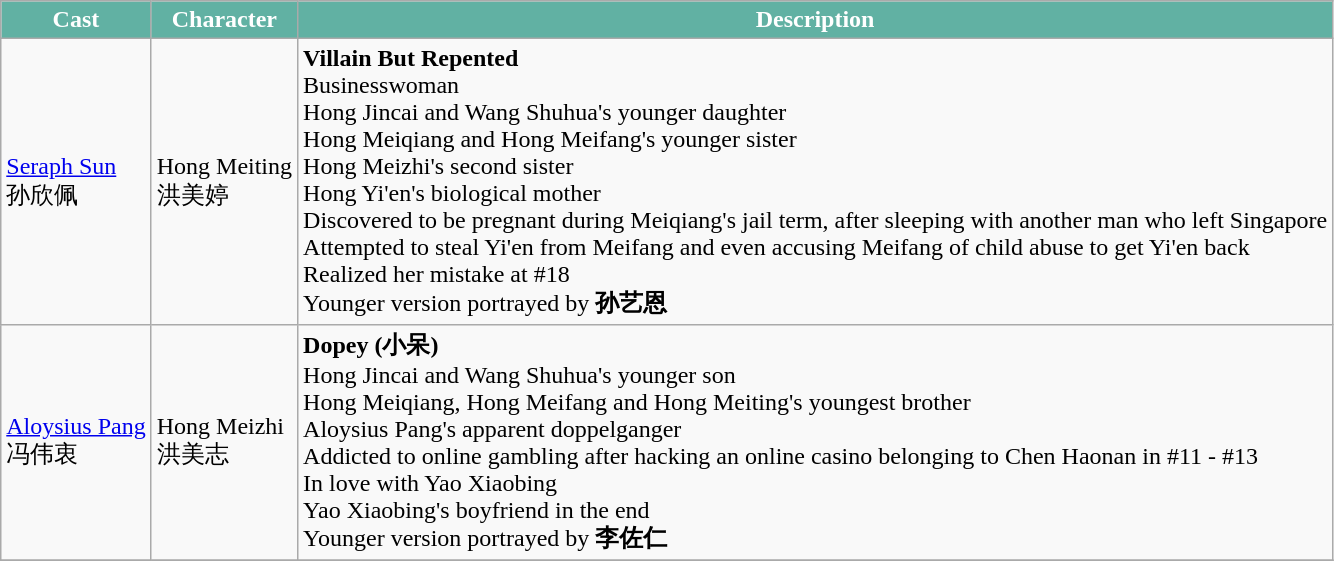<table class="wikitable">
<tr>
<th style="background:#61b1a3; color:white">Cast</th>
<th style="background:#61b1a3; color:white">Character</th>
<th style="background:#61b1a3; color:white">Description</th>
</tr>
<tr>
<td><a href='#'>Seraph Sun</a> <br> 孙欣佩</td>
<td>Hong Meiting <br> 洪美婷</td>
<td><strong>Villain But Repented</strong> <br> Businesswoman <br> Hong Jincai and Wang Shuhua's younger daughter <br> Hong Meiqiang and Hong Meifang's younger sister <br> Hong Meizhi's second sister <br> Hong Yi'en's biological mother <br> Discovered to be pregnant during Meiqiang's jail term, after sleeping with another man who left Singapore <br> Attempted to steal Yi'en from Meifang and even accusing Meifang of child abuse to get Yi'en back <br> Realized her mistake at #18 <br> Younger version portrayed by <strong>孙艺恩</strong></td>
</tr>
<tr>
<td><a href='#'>Aloysius Pang</a> <br> 冯伟衷</td>
<td>Hong Meizhi <br> 洪美志</td>
<td><strong>Dopey (小呆)</strong> <br> Hong Jincai and Wang Shuhua's younger son <br> Hong Meiqiang, Hong Meifang and Hong Meiting's youngest brother <br> Aloysius Pang's apparent doppelganger <br> Addicted to online gambling after hacking an online casino belonging to Chen Haonan in #11 - #13 <br> In love with Yao Xiaobing <br> Yao Xiaobing's boyfriend in the end <br> Younger version portrayed by <strong>李佐仁</strong></td>
</tr>
<tr>
</tr>
</table>
